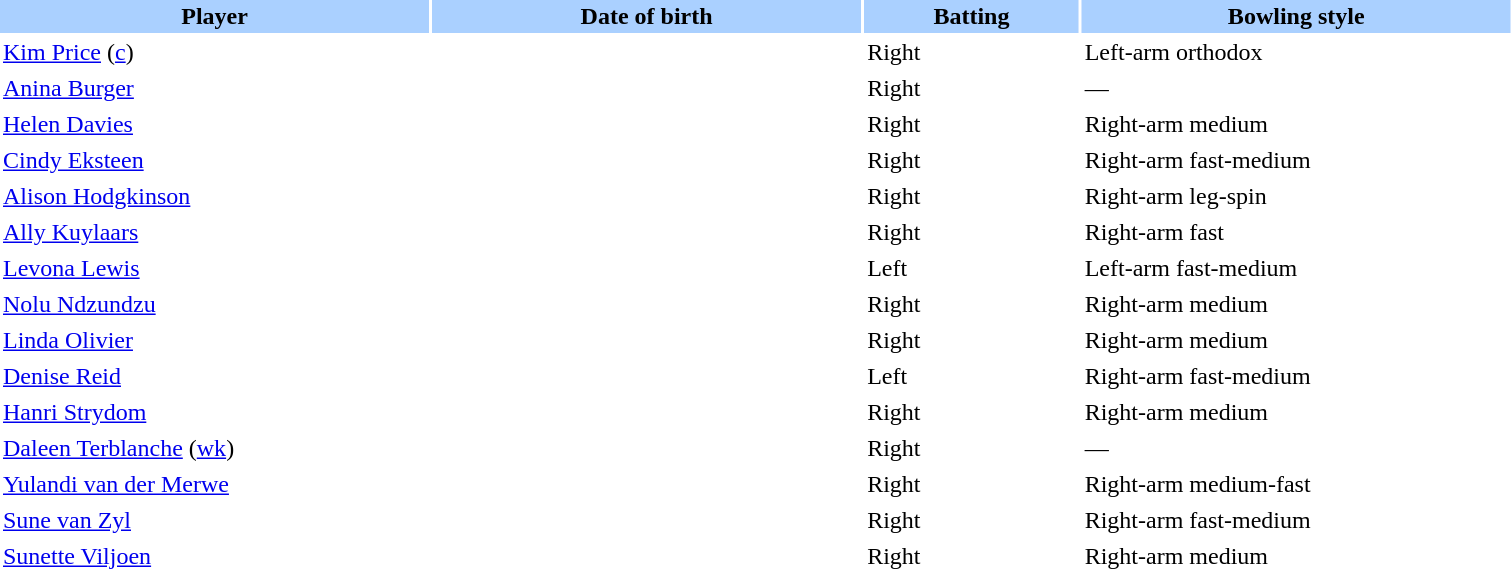<table class="sortable" style="width:80%;" border="0" cellspacing="2" cellpadding="2">
<tr style="background:#aad0ff;">
<th width=20%>Player</th>
<th width=20%>Date of birth</th>
<th width=10%>Batting</th>
<th width=20%>Bowling style</th>
</tr>
<tr>
<td><a href='#'>Kim Price</a> (<a href='#'>c</a>)</td>
<td></td>
<td>Right</td>
<td>Left-arm orthodox</td>
</tr>
<tr>
<td><a href='#'>Anina Burger</a></td>
<td></td>
<td>Right</td>
<td>—</td>
</tr>
<tr>
<td><a href='#'>Helen Davies</a></td>
<td></td>
<td>Right</td>
<td>Right-arm medium</td>
</tr>
<tr>
<td><a href='#'>Cindy Eksteen</a></td>
<td></td>
<td>Right</td>
<td>Right-arm fast-medium</td>
</tr>
<tr>
<td><a href='#'>Alison Hodgkinson</a></td>
<td></td>
<td>Right</td>
<td>Right-arm leg-spin</td>
</tr>
<tr>
<td><a href='#'>Ally Kuylaars</a></td>
<td></td>
<td>Right</td>
<td>Right-arm fast</td>
</tr>
<tr>
<td><a href='#'>Levona Lewis</a></td>
<td></td>
<td>Left</td>
<td>Left-arm fast-medium</td>
</tr>
<tr>
<td><a href='#'>Nolu Ndzundzu</a></td>
<td></td>
<td>Right</td>
<td>Right-arm medium</td>
</tr>
<tr>
<td><a href='#'>Linda Olivier</a></td>
<td></td>
<td>Right</td>
<td>Right-arm medium</td>
</tr>
<tr>
<td><a href='#'>Denise Reid</a></td>
<td></td>
<td>Left</td>
<td>Right-arm fast-medium</td>
</tr>
<tr>
<td><a href='#'>Hanri Strydom</a></td>
<td></td>
<td>Right</td>
<td>Right-arm medium</td>
</tr>
<tr>
<td><a href='#'>Daleen Terblanche</a> (<a href='#'>wk</a>)</td>
<td></td>
<td>Right</td>
<td>—</td>
</tr>
<tr>
<td><a href='#'>Yulandi van der Merwe</a></td>
<td></td>
<td>Right</td>
<td>Right-arm medium-fast</td>
</tr>
<tr>
<td><a href='#'>Sune van Zyl</a></td>
<td></td>
<td>Right</td>
<td>Right-arm fast-medium</td>
</tr>
<tr>
<td><a href='#'>Sunette Viljoen</a></td>
<td></td>
<td>Right</td>
<td>Right-arm medium</td>
</tr>
</table>
